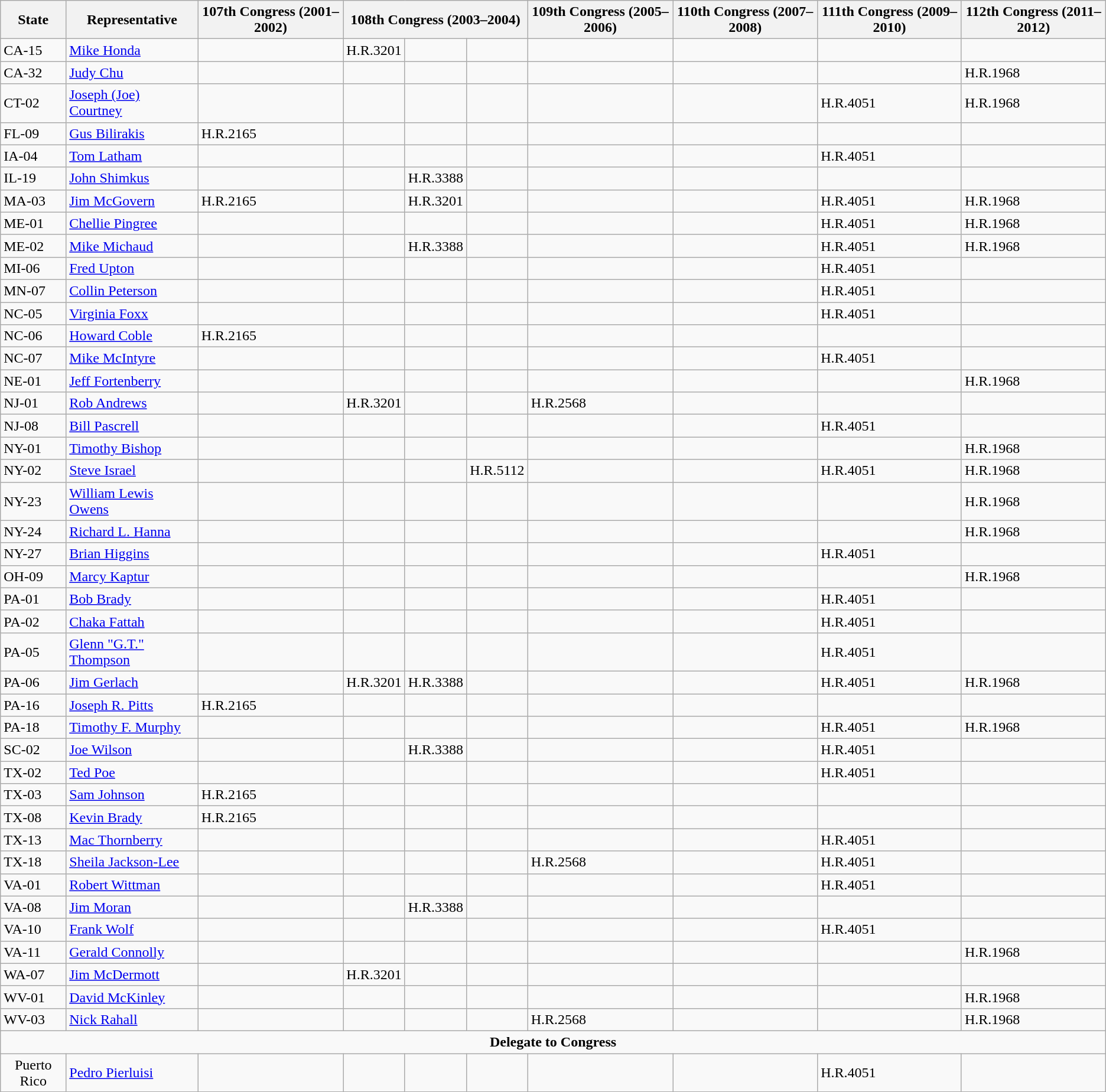<table class="wikitable sortable">
<tr>
<th>State</th>
<th>Representative</th>
<th>107th Congress (2001–2002)</th>
<th colspan=3>108th Congress (2003–2004)</th>
<th>109th Congress (2005–2006)</th>
<th>110th Congress (2007–2008)</th>
<th>111th Congress (2009–2010)</th>
<th>112th Congress (2011–2012)</th>
</tr>
<tr>
<td>CA-15</td>
<td><a href='#'>Mike Honda</a></td>
<td></td>
<td>H.R.3201</td>
<td></td>
<td></td>
<td></td>
<td></td>
<td></td>
<td></td>
</tr>
<tr>
<td>CA-32</td>
<td><a href='#'>Judy Chu</a></td>
<td></td>
<td></td>
<td></td>
<td></td>
<td></td>
<td></td>
<td></td>
<td>H.R.1968</td>
</tr>
<tr>
<td>CT-02</td>
<td><a href='#'>Joseph (Joe) Courtney</a></td>
<td></td>
<td></td>
<td></td>
<td></td>
<td></td>
<td></td>
<td>H.R.4051</td>
<td>H.R.1968</td>
</tr>
<tr>
<td>FL-09</td>
<td><a href='#'>Gus Bilirakis</a></td>
<td>H.R.2165</td>
<td></td>
<td></td>
<td></td>
<td></td>
<td></td>
<td></td>
<td></td>
</tr>
<tr>
<td>IA-04</td>
<td><a href='#'>Tom Latham</a></td>
<td></td>
<td></td>
<td></td>
<td></td>
<td></td>
<td></td>
<td>H.R.4051</td>
<td></td>
</tr>
<tr>
<td>IL-19</td>
<td><a href='#'>John Shimkus</a></td>
<td></td>
<td></td>
<td>H.R.3388</td>
<td></td>
<td></td>
<td></td>
<td></td>
<td></td>
</tr>
<tr>
<td>MA-03</td>
<td><a href='#'>Jim McGovern</a></td>
<td>H.R.2165</td>
<td></td>
<td>H.R.3201</td>
<td></td>
<td></td>
<td></td>
<td>H.R.4051</td>
<td>H.R.1968</td>
</tr>
<tr>
<td>ME-01</td>
<td><a href='#'>Chellie Pingree</a></td>
<td></td>
<td></td>
<td></td>
<td></td>
<td></td>
<td></td>
<td>H.R.4051</td>
<td>H.R.1968</td>
</tr>
<tr>
<td>ME-02</td>
<td><a href='#'>Mike Michaud</a></td>
<td></td>
<td></td>
<td>H.R.3388</td>
<td></td>
<td></td>
<td></td>
<td>H.R.4051</td>
<td>H.R.1968</td>
</tr>
<tr>
<td>MI-06</td>
<td><a href='#'>Fred Upton</a></td>
<td></td>
<td></td>
<td></td>
<td></td>
<td></td>
<td></td>
<td>H.R.4051</td>
<td></td>
</tr>
<tr>
<td>MN-07</td>
<td><a href='#'>Collin Peterson</a></td>
<td></td>
<td></td>
<td></td>
<td></td>
<td></td>
<td></td>
<td>H.R.4051</td>
<td></td>
</tr>
<tr>
<td>NC-05</td>
<td><a href='#'>Virginia Foxx</a></td>
<td></td>
<td></td>
<td></td>
<td></td>
<td></td>
<td></td>
<td>H.R.4051</td>
<td></td>
</tr>
<tr>
<td>NC-06</td>
<td><a href='#'>Howard Coble</a></td>
<td>H.R.2165</td>
<td></td>
<td></td>
<td></td>
<td></td>
<td></td>
<td></td>
<td></td>
</tr>
<tr>
<td>NC-07</td>
<td><a href='#'>Mike McIntyre</a></td>
<td></td>
<td></td>
<td></td>
<td></td>
<td></td>
<td></td>
<td>H.R.4051</td>
<td></td>
</tr>
<tr>
<td>NE-01</td>
<td><a href='#'>Jeff Fortenberry</a></td>
<td></td>
<td></td>
<td></td>
<td></td>
<td></td>
<td></td>
<td></td>
<td>H.R.1968</td>
</tr>
<tr>
<td>NJ-01</td>
<td><a href='#'>Rob Andrews</a></td>
<td></td>
<td>H.R.3201</td>
<td></td>
<td></td>
<td>H.R.2568</td>
<td></td>
<td></td>
<td></td>
</tr>
<tr>
<td>NJ-08</td>
<td><a href='#'>Bill Pascrell</a></td>
<td></td>
<td></td>
<td></td>
<td></td>
<td></td>
<td></td>
<td>H.R.4051</td>
<td></td>
</tr>
<tr>
<td>NY-01</td>
<td><a href='#'>Timothy Bishop</a></td>
<td></td>
<td></td>
<td></td>
<td></td>
<td></td>
<td></td>
<td></td>
<td>H.R.1968</td>
</tr>
<tr>
<td>NY-02</td>
<td><a href='#'>Steve Israel</a></td>
<td></td>
<td></td>
<td></td>
<td>H.R.5112</td>
<td></td>
<td></td>
<td>H.R.4051</td>
<td>H.R.1968</td>
</tr>
<tr>
<td>NY-23</td>
<td><a href='#'>William Lewis Owens</a></td>
<td></td>
<td></td>
<td></td>
<td></td>
<td></td>
<td></td>
<td></td>
<td>H.R.1968</td>
</tr>
<tr>
<td>NY-24</td>
<td><a href='#'>Richard L. Hanna</a></td>
<td></td>
<td></td>
<td></td>
<td></td>
<td></td>
<td></td>
<td></td>
<td>H.R.1968</td>
</tr>
<tr>
<td>NY-27</td>
<td><a href='#'>Brian Higgins</a></td>
<td></td>
<td></td>
<td></td>
<td></td>
<td></td>
<td></td>
<td>H.R.4051</td>
<td></td>
</tr>
<tr>
<td>OH-09</td>
<td><a href='#'>Marcy Kaptur</a></td>
<td></td>
<td></td>
<td></td>
<td></td>
<td></td>
<td></td>
<td></td>
<td>H.R.1968</td>
</tr>
<tr>
<td>PA-01</td>
<td><a href='#'>Bob Brady</a></td>
<td></td>
<td></td>
<td></td>
<td></td>
<td></td>
<td></td>
<td>H.R.4051</td>
<td></td>
</tr>
<tr>
<td>PA-02</td>
<td><a href='#'>Chaka Fattah</a></td>
<td></td>
<td></td>
<td></td>
<td></td>
<td></td>
<td></td>
<td>H.R.4051</td>
<td></td>
</tr>
<tr>
<td>PA-05</td>
<td><a href='#'>Glenn "G.T." Thompson</a></td>
<td></td>
<td></td>
<td></td>
<td></td>
<td></td>
<td></td>
<td>H.R.4051</td>
<td></td>
</tr>
<tr>
<td>PA-06</td>
<td><a href='#'>Jim Gerlach</a></td>
<td></td>
<td>H.R.3201</td>
<td>H.R.3388</td>
<td></td>
<td></td>
<td></td>
<td>H.R.4051</td>
<td>H.R.1968</td>
</tr>
<tr>
<td>PA-16</td>
<td><a href='#'>Joseph R. Pitts</a></td>
<td>H.R.2165</td>
<td></td>
<td></td>
<td></td>
<td></td>
<td></td>
<td></td>
<td></td>
</tr>
<tr>
<td>PA-18</td>
<td><a href='#'>Timothy F. Murphy</a></td>
<td></td>
<td></td>
<td></td>
<td></td>
<td></td>
<td></td>
<td>H.R.4051</td>
<td>H.R.1968</td>
</tr>
<tr>
<td>SC-02</td>
<td><a href='#'>Joe Wilson</a></td>
<td></td>
<td></td>
<td>H.R.3388</td>
<td></td>
<td></td>
<td></td>
<td>H.R.4051</td>
<td></td>
</tr>
<tr>
<td>TX-02</td>
<td><a href='#'>Ted Poe</a></td>
<td></td>
<td></td>
<td></td>
<td></td>
<td></td>
<td></td>
<td>H.R.4051</td>
<td></td>
</tr>
<tr>
<td>TX-03</td>
<td><a href='#'>Sam Johnson</a></td>
<td>H.R.2165</td>
<td></td>
<td></td>
<td></td>
<td></td>
<td></td>
<td></td>
<td></td>
</tr>
<tr>
<td>TX-08</td>
<td><a href='#'>Kevin Brady</a></td>
<td>H.R.2165</td>
<td></td>
<td></td>
<td></td>
<td></td>
<td></td>
<td></td>
<td></td>
</tr>
<tr>
<td>TX-13</td>
<td><a href='#'>Mac Thornberry</a></td>
<td></td>
<td></td>
<td></td>
<td></td>
<td></td>
<td></td>
<td>H.R.4051</td>
<td></td>
</tr>
<tr>
<td>TX-18</td>
<td><a href='#'>Sheila Jackson-Lee</a></td>
<td></td>
<td></td>
<td></td>
<td></td>
<td>H.R.2568</td>
<td></td>
<td>H.R.4051</td>
<td></td>
</tr>
<tr>
<td>VA-01</td>
<td><a href='#'>Robert Wittman</a></td>
<td></td>
<td></td>
<td></td>
<td></td>
<td></td>
<td></td>
<td>H.R.4051</td>
<td></td>
</tr>
<tr>
<td>VA-08</td>
<td><a href='#'>Jim Moran</a></td>
<td></td>
<td></td>
<td>H.R.3388</td>
<td></td>
<td></td>
<td></td>
<td></td>
<td></td>
</tr>
<tr>
<td>VA-10</td>
<td><a href='#'>Frank Wolf</a></td>
<td></td>
<td></td>
<td></td>
<td></td>
<td></td>
<td></td>
<td>H.R.4051</td>
<td></td>
</tr>
<tr>
<td>VA-11</td>
<td><a href='#'>Gerald Connolly</a></td>
<td></td>
<td></td>
<td></td>
<td></td>
<td></td>
<td></td>
<td></td>
<td>H.R.1968</td>
</tr>
<tr>
<td>WA-07</td>
<td><a href='#'>Jim McDermott</a></td>
<td></td>
<td>H.R.3201</td>
<td></td>
<td></td>
<td></td>
<td></td>
<td></td>
<td></td>
</tr>
<tr>
<td>WV-01</td>
<td><a href='#'>David McKinley</a></td>
<td></td>
<td></td>
<td></td>
<td></td>
<td></td>
<td></td>
<td></td>
<td>H.R.1968</td>
</tr>
<tr>
<td>WV-03</td>
<td><a href='#'>Nick Rahall</a></td>
<td></td>
<td></td>
<td></td>
<td></td>
<td>H.R.2568</td>
<td></td>
<td></td>
<td>H.R.1968</td>
</tr>
<tr>
<td colspan=11 style="text-align:center"><strong>Delegate to Congress</strong></td>
</tr>
<tr>
<td style="text-align:center">Puerto Rico</td>
<td><a href='#'>Pedro Pierluisi</a></td>
<td></td>
<td></td>
<td></td>
<td></td>
<td></td>
<td></td>
<td>H.R.4051</td>
<td></td>
</tr>
</table>
